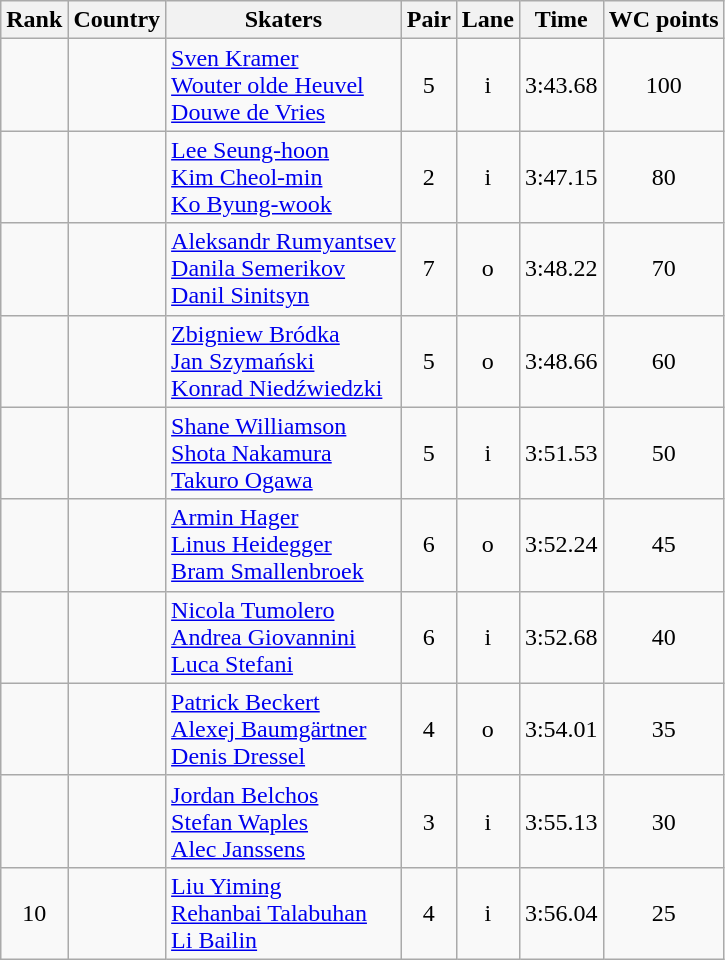<table class="wikitable sortable" style="text-align:center">
<tr>
<th>Rank</th>
<th>Country</th>
<th>Skaters</th>
<th>Pair</th>
<th>Lane</th>
<th>Time</th>
<th>WC points</th>
</tr>
<tr>
<td></td>
<td align=left></td>
<td align=left><a href='#'>Sven Kramer</a><br><a href='#'>Wouter olde Heuvel</a><br><a href='#'>Douwe de Vries</a></td>
<td>5</td>
<td>i</td>
<td>3:43.68</td>
<td>100</td>
</tr>
<tr>
<td></td>
<td align=left></td>
<td align=left><a href='#'>Lee Seung-hoon</a><br><a href='#'>Kim Cheol-min</a><br><a href='#'>Ko Byung-wook</a></td>
<td>2</td>
<td>i</td>
<td>3:47.15</td>
<td>80</td>
</tr>
<tr>
<td></td>
<td align=left></td>
<td align=left><a href='#'>Aleksandr Rumyantsev</a><br><a href='#'>Danila Semerikov</a><br><a href='#'>Danil Sinitsyn</a></td>
<td>7</td>
<td>o</td>
<td>3:48.22</td>
<td>70</td>
</tr>
<tr>
<td></td>
<td align=left></td>
<td align=left><a href='#'>Zbigniew Bródka</a><br><a href='#'>Jan Szymański</a><br><a href='#'>Konrad Niedźwiedzki</a></td>
<td>5</td>
<td>o</td>
<td>3:48.66</td>
<td>60</td>
</tr>
<tr>
<td></td>
<td align=left></td>
<td align=left><a href='#'>Shane Williamson</a><br><a href='#'>Shota Nakamura</a><br><a href='#'>Takuro Ogawa</a></td>
<td>5</td>
<td>i</td>
<td>3:51.53</td>
<td>50</td>
</tr>
<tr>
<td></td>
<td align=left></td>
<td align=left><a href='#'>Armin Hager</a><br><a href='#'>Linus Heidegger</a><br><a href='#'>Bram Smallenbroek</a></td>
<td>6</td>
<td>o</td>
<td>3:52.24</td>
<td>45</td>
</tr>
<tr>
<td></td>
<td align=left></td>
<td align=left><a href='#'>Nicola Tumolero</a><br><a href='#'>Andrea Giovannini</a><br><a href='#'>Luca Stefani</a></td>
<td>6</td>
<td>i</td>
<td>3:52.68</td>
<td>40</td>
</tr>
<tr>
<td></td>
<td align=left></td>
<td align=left><a href='#'>Patrick Beckert</a><br><a href='#'>Alexej Baumgärtner</a><br><a href='#'>Denis Dressel</a></td>
<td>4</td>
<td>o</td>
<td>3:54.01</td>
<td>35</td>
</tr>
<tr>
<td></td>
<td align=left></td>
<td align=left><a href='#'>Jordan Belchos</a><br><a href='#'>Stefan Waples</a><br><a href='#'>Alec Janssens</a></td>
<td>3</td>
<td>i</td>
<td>3:55.13</td>
<td>30</td>
</tr>
<tr>
<td>10</td>
<td align=left></td>
<td align=left><a href='#'>Liu Yiming</a><br><a href='#'>Rehanbai Talabuhan</a><br><a href='#'>Li Bailin</a></td>
<td>4</td>
<td>i</td>
<td>3:56.04</td>
<td>25</td>
</tr>
</table>
